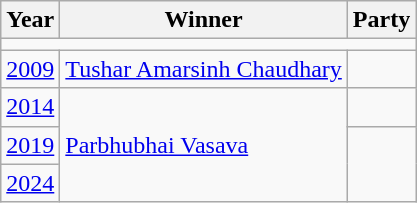<table class="wikitable sortable">
<tr>
<th>Year</th>
<th>Winner</th>
<th colspan=2>Party</th>
</tr>
<tr>
<td colspan="4"></td>
</tr>
<tr>
<td><a href='#'>2009</a></td>
<td><a href='#'>Tushar Amarsinh Chaudhary</a></td>
<td></td>
</tr>
<tr>
<td><a href='#'>2014</a></td>
<td rowspan="3"><a href='#'>Parbhubhai Vasava</a></td>
<td></td>
</tr>
<tr>
<td><a href='#'>2019</a></td>
</tr>
<tr>
<td><a href='#'>2024</a></td>
</tr>
</table>
